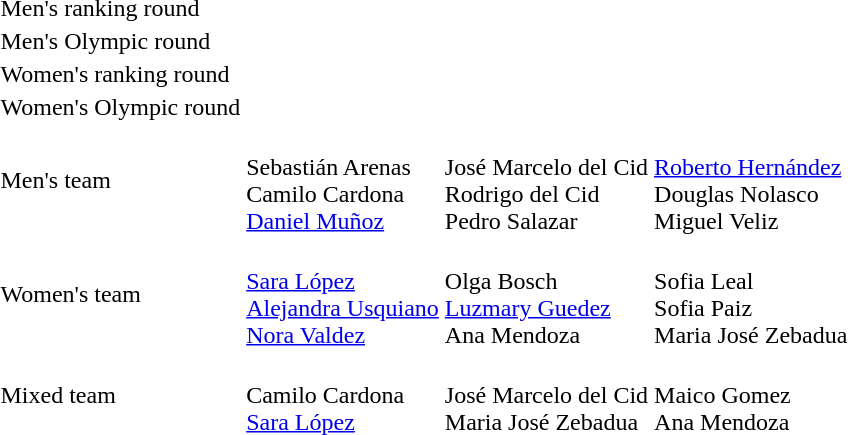<table>
<tr>
<td>Men's ranking round</td>
<td></td>
<td></td>
<td nowrap></td>
</tr>
<tr>
<td>Men's Olympic round</td>
<td></td>
<td></td>
<td></td>
</tr>
<tr>
<td>Women's ranking round</td>
<td></td>
<td></td>
<td></td>
</tr>
<tr>
<td>Women's Olympic round</td>
<td></td>
<td></td>
<td></td>
</tr>
<tr>
<td>Men's team</td>
<td valign=top nowrap><br>Sebastián Arenas<br>Camilo Cardona<br><a href='#'>Daniel Muñoz</a></td>
<td valign=top><br>José Marcelo del Cid<br>Rodrigo del Cid<br>Pedro Salazar</td>
<td valign=top><br><a href='#'>Roberto Hernández</a><br>Douglas Nolasco<br>Miguel Veliz</td>
</tr>
<tr>
<td>Women's team</td>
<td valign=top nowrap><br><a href='#'>Sara López</a><br><a href='#'>Alejandra Usquiano</a><br><a href='#'>Nora Valdez</a></td>
<td valign=top><br>Olga Bosch<br><a href='#'>Luzmary Guedez</a><br>Ana Mendoza</td>
<td valign=top nowrap><br>Sofia Leal<br>Sofia Paiz<br>Maria José Zebadua</td>
</tr>
<tr>
<td>Mixed team</td>
<td valign=top><br>Camilo Cardona<br><a href='#'>Sara López</a></td>
<td valign=top nowrap><br>José Marcelo del Cid<br>Maria José Zebadua</td>
<td valign=top><br>Maico Gomez<br>Ana Mendoza</td>
</tr>
</table>
